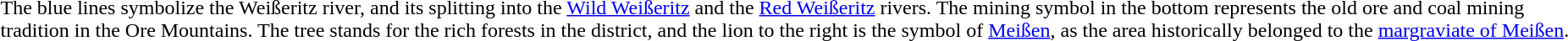<table>
<tr valign=top>
<td></td>
<td>The blue lines symbolize the Weißeritz river, and its splitting into the <a href='#'>Wild Weißeritz</a> and the <a href='#'>Red Weißeritz</a> rivers. The mining symbol in the bottom represents the old ore and coal mining tradition in the Ore Mountains. The tree stands for the rich forests in the district, and the lion to the right is the symbol of <a href='#'>Meißen</a>, as the area historically belonged to the <a href='#'>margraviate of Meißen</a>.</td>
</tr>
</table>
